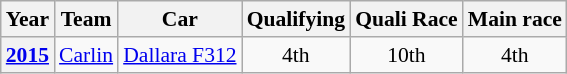<table class="wikitable" style="text-align:center; font-size:90%">
<tr>
<th>Year</th>
<th>Team</th>
<th>Car</th>
<th>Qualifying</th>
<th>Quali Race</th>
<th>Main race</th>
</tr>
<tr>
<th><a href='#'>2015</a></th>
<td align="left"> <a href='#'>Carlin</a></td>
<td align="left"><a href='#'>Dallara F312</a></td>
<td>4th</td>
<td>10th</td>
<td>4th</td>
</tr>
</table>
